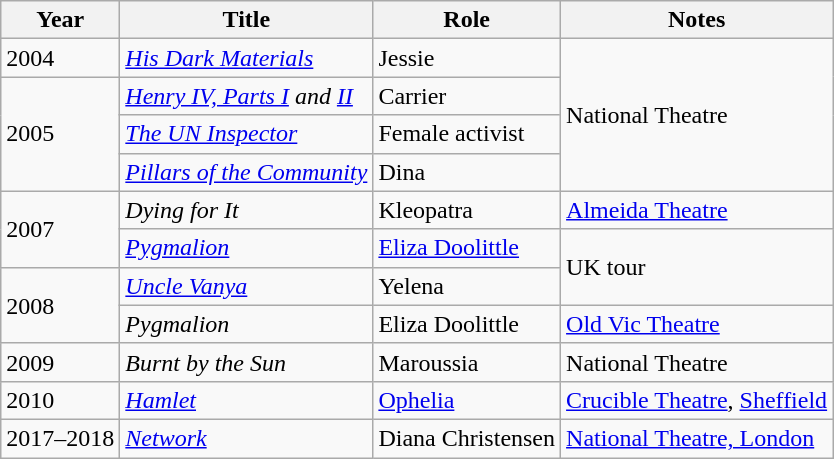<table class="wikitable sortable">
<tr>
<th>Year</th>
<th>Title</th>
<th>Role</th>
<th class="unsortable">Notes</th>
</tr>
<tr>
<td>2004</td>
<td><em><a href='#'>His Dark Materials</a></em></td>
<td>Jessie</td>
<td rowspan="4">National Theatre</td>
</tr>
<tr>
<td rowspan="3">2005</td>
<td><em><a href='#'>Henry IV, Parts I</a> and <a href='#'>II</a></em></td>
<td>Carrier</td>
</tr>
<tr>
<td><em><a href='#'>The UN Inspector</a></em></td>
<td>Female activist</td>
</tr>
<tr>
<td><em><a href='#'>Pillars of the Community</a></em></td>
<td>Dina</td>
</tr>
<tr>
<td rowspan="2">2007</td>
<td><em>Dying for It</em></td>
<td>Kleopatra</td>
<td><a href='#'>Almeida Theatre</a></td>
</tr>
<tr>
<td><em><a href='#'>Pygmalion</a></em></td>
<td><a href='#'>Eliza Doolittle</a></td>
<td rowspan="2">UK tour</td>
</tr>
<tr>
<td rowspan="2">2008</td>
<td><em><a href='#'>Uncle Vanya</a></em></td>
<td>Yelena</td>
</tr>
<tr>
<td><em>Pygmalion</em></td>
<td>Eliza Doolittle</td>
<td><a href='#'>Old Vic Theatre</a></td>
</tr>
<tr>
<td>2009</td>
<td><em>Burnt by the Sun</em></td>
<td>Maroussia</td>
<td>National Theatre</td>
</tr>
<tr>
<td>2010</td>
<td><em><a href='#'>Hamlet</a></em></td>
<td><a href='#'>Ophelia</a></td>
<td><a href='#'>Crucible Theatre</a>, <a href='#'>Sheffield</a></td>
</tr>
<tr>
<td>2017–2018</td>
<td><em><a href='#'>Network</a></em></td>
<td>Diana Christensen</td>
<td><a href='#'>National Theatre, London</a></td>
</tr>
</table>
